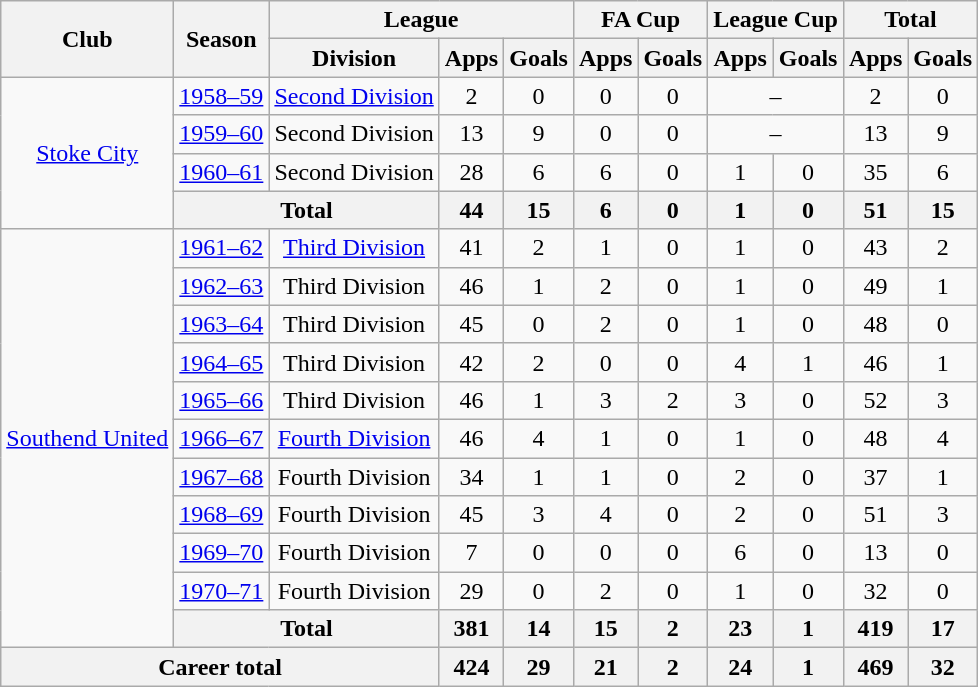<table class="wikitable" style="text-align:center">
<tr>
<th rowspan="2">Club</th>
<th rowspan="2">Season</th>
<th colspan="3">League</th>
<th colspan="2">FA Cup</th>
<th colspan="2">League Cup</th>
<th colspan="2">Total</th>
</tr>
<tr>
<th>Division</th>
<th>Apps</th>
<th>Goals</th>
<th>Apps</th>
<th>Goals</th>
<th>Apps</th>
<th>Goals</th>
<th>Apps</th>
<th>Goals</th>
</tr>
<tr>
<td rowspan="4"><a href='#'>Stoke City</a></td>
<td><a href='#'>1958–59</a></td>
<td><a href='#'>Second Division</a></td>
<td>2</td>
<td>0</td>
<td>0</td>
<td>0</td>
<td colspan="2">–</td>
<td>2</td>
<td>0</td>
</tr>
<tr>
<td><a href='#'>1959–60</a></td>
<td>Second Division</td>
<td>13</td>
<td>9</td>
<td>0</td>
<td>0</td>
<td colspan="2">–</td>
<td>13</td>
<td>9</td>
</tr>
<tr>
<td><a href='#'>1960–61</a></td>
<td>Second Division</td>
<td>28</td>
<td>6</td>
<td>6</td>
<td>0</td>
<td>1</td>
<td>0</td>
<td>35</td>
<td>6</td>
</tr>
<tr>
<th colspan="2">Total</th>
<th>44</th>
<th>15</th>
<th>6</th>
<th>0</th>
<th>1</th>
<th>0</th>
<th>51</th>
<th>15</th>
</tr>
<tr>
<td rowspan="11"><a href='#'>Southend United</a></td>
<td><a href='#'>1961–62</a></td>
<td><a href='#'>Third Division</a></td>
<td>41</td>
<td>2</td>
<td>1</td>
<td>0</td>
<td>1</td>
<td>0</td>
<td>43</td>
<td>2</td>
</tr>
<tr>
<td><a href='#'>1962–63</a></td>
<td>Third Division</td>
<td>46</td>
<td>1</td>
<td>2</td>
<td>0</td>
<td>1</td>
<td>0</td>
<td>49</td>
<td>1</td>
</tr>
<tr>
<td><a href='#'>1963–64</a></td>
<td>Third Division</td>
<td>45</td>
<td>0</td>
<td>2</td>
<td>0</td>
<td>1</td>
<td>0</td>
<td>48</td>
<td>0</td>
</tr>
<tr>
<td><a href='#'>1964–65</a></td>
<td>Third Division</td>
<td>42</td>
<td>2</td>
<td>0</td>
<td>0</td>
<td>4</td>
<td>1</td>
<td>46</td>
<td>1</td>
</tr>
<tr>
<td><a href='#'>1965–66</a></td>
<td>Third Division</td>
<td>46</td>
<td>1</td>
<td>3</td>
<td>2</td>
<td>3</td>
<td>0</td>
<td>52</td>
<td>3</td>
</tr>
<tr>
<td><a href='#'>1966–67</a></td>
<td><a href='#'>Fourth Division</a></td>
<td>46</td>
<td>4</td>
<td>1</td>
<td>0</td>
<td>1</td>
<td>0</td>
<td>48</td>
<td>4</td>
</tr>
<tr>
<td><a href='#'>1967–68</a></td>
<td>Fourth Division</td>
<td>34</td>
<td>1</td>
<td>1</td>
<td>0</td>
<td>2</td>
<td>0</td>
<td>37</td>
<td>1</td>
</tr>
<tr>
<td><a href='#'>1968–69</a></td>
<td>Fourth Division</td>
<td>45</td>
<td>3</td>
<td>4</td>
<td>0</td>
<td>2</td>
<td>0</td>
<td>51</td>
<td>3</td>
</tr>
<tr>
<td><a href='#'>1969–70</a></td>
<td>Fourth Division</td>
<td>7</td>
<td>0</td>
<td>0</td>
<td>0</td>
<td>6</td>
<td>0</td>
<td>13</td>
<td>0</td>
</tr>
<tr>
<td><a href='#'>1970–71</a></td>
<td>Fourth Division</td>
<td>29</td>
<td>0</td>
<td>2</td>
<td>0</td>
<td>1</td>
<td>0</td>
<td>32</td>
<td>0</td>
</tr>
<tr>
<th colspan="2">Total</th>
<th>381</th>
<th>14</th>
<th>15</th>
<th>2</th>
<th>23</th>
<th>1</th>
<th>419</th>
<th>17</th>
</tr>
<tr>
<th colspan="3">Career total</th>
<th>424</th>
<th>29</th>
<th>21</th>
<th>2</th>
<th>24</th>
<th>1</th>
<th>469</th>
<th>32</th>
</tr>
</table>
